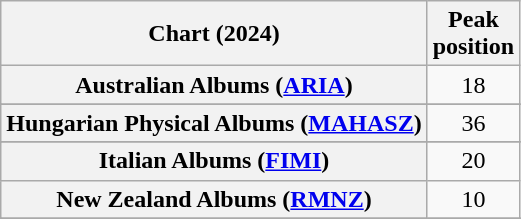<table class="wikitable sortable plainrowheaders" style="text-align:center">
<tr>
<th scope="col">Chart (2024)</th>
<th scope="col">Peak<br>position</th>
</tr>
<tr>
<th scope="row">Australian Albums (<a href='#'>ARIA</a>)</th>
<td>18</td>
</tr>
<tr>
</tr>
<tr>
</tr>
<tr>
</tr>
<tr>
</tr>
<tr>
<th scope="row">Hungarian Physical Albums (<a href='#'>MAHASZ</a>)</th>
<td>36</td>
</tr>
<tr>
</tr>
<tr>
<th scope="row">Italian Albums (<a href='#'>FIMI</a>)</th>
<td>20</td>
</tr>
<tr>
<th scope="row">New Zealand Albums (<a href='#'>RMNZ</a>)</th>
<td>10</td>
</tr>
<tr>
</tr>
<tr>
</tr>
<tr>
</tr>
<tr>
</tr>
<tr>
</tr>
<tr>
</tr>
<tr>
</tr>
<tr>
</tr>
</table>
